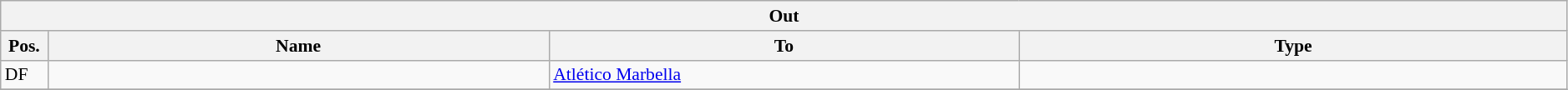<table class="wikitable" style="font-size:90%;width:99%;">
<tr>
<th colspan="4">Out</th>
</tr>
<tr>
<th width=3%>Pos.</th>
<th width=32%>Name</th>
<th width=30%>To</th>
<th width=35%>Type</th>
</tr>
<tr>
<td>DF</td>
<td></td>
<td><a href='#'>Atlético Marbella</a></td>
<td></td>
</tr>
<tr>
</tr>
</table>
